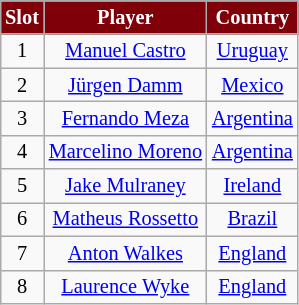<table class="wikitable" style="text-align:center; margin-left:1em; font-size:85%;">
<tr>
<th style="background:#80000a; color:#fff; text-align:center;">Slot</th>
<th style="background:#80000a; color:#fff; text-align:center;">Player</th>
<th style="background:#80000a; color:#fff; text-align:center;">Country</th>
</tr>
<tr>
<td>1</td>
<td><a href='#'>Manuel Castro</a></td>
<td> <a href='#'>Uruguay</a></td>
</tr>
<tr>
<td>2</td>
<td><a href='#'>Jürgen Damm</a></td>
<td> <a href='#'>Mexico</a></td>
</tr>
<tr>
<td>3</td>
<td><a href='#'>Fernando Meza</a></td>
<td> <a href='#'>Argentina</a></td>
</tr>
<tr>
<td>4</td>
<td><a href='#'>Marcelino Moreno</a></td>
<td> <a href='#'>Argentina</a></td>
</tr>
<tr>
<td>5</td>
<td><a href='#'>Jake Mulraney</a></td>
<td> <a href='#'>Ireland</a></td>
</tr>
<tr>
<td>6</td>
<td><a href='#'>Matheus Rossetto</a></td>
<td> <a href='#'>Brazil</a></td>
</tr>
<tr>
<td>7</td>
<td><a href='#'>Anton Walkes</a></td>
<td> <a href='#'>England</a></td>
</tr>
<tr>
<td>8</td>
<td><a href='#'>Laurence Wyke</a></td>
<td> <a href='#'>England</a></td>
</tr>
</table>
